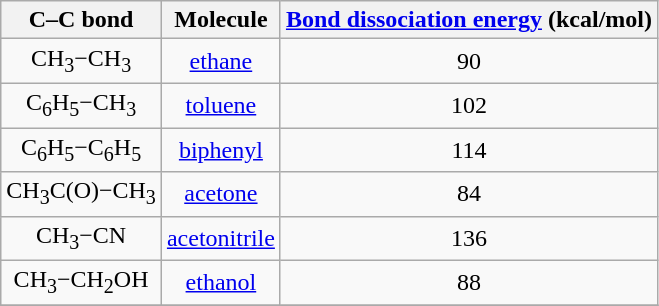<table class="wikitable" style="text-align:center">
<tr>
<th>C–C bond</th>
<th>Molecule</th>
<th><a href='#'>Bond dissociation energy</a> (kcal/mol)</th>
</tr>
<tr>
<td>CH<sub>3</sub>−CH<sub>3</sub></td>
<td><a href='#'>ethane</a></td>
<td>90</td>
</tr>
<tr>
<td>C<sub>6</sub>H<sub>5</sub>−CH<sub>3</sub></td>
<td><a href='#'>toluene</a></td>
<td>102</td>
</tr>
<tr>
<td>C<sub>6</sub>H<sub>5</sub>−C<sub>6</sub>H<sub>5</sub></td>
<td><a href='#'>biphenyl</a></td>
<td>114</td>
</tr>
<tr>
<td>CH<sub>3</sub>C(O)−CH<sub>3</sub></td>
<td><a href='#'>acetone</a></td>
<td>84</td>
</tr>
<tr>
<td>CH<sub>3</sub>−CN</td>
<td><a href='#'>acetonitrile</a></td>
<td>136</td>
</tr>
<tr>
<td>CH<sub>3</sub>−CH<sub>2</sub>OH</td>
<td><a href='#'>ethanol</a></td>
<td>88</td>
</tr>
<tr>
</tr>
</table>
